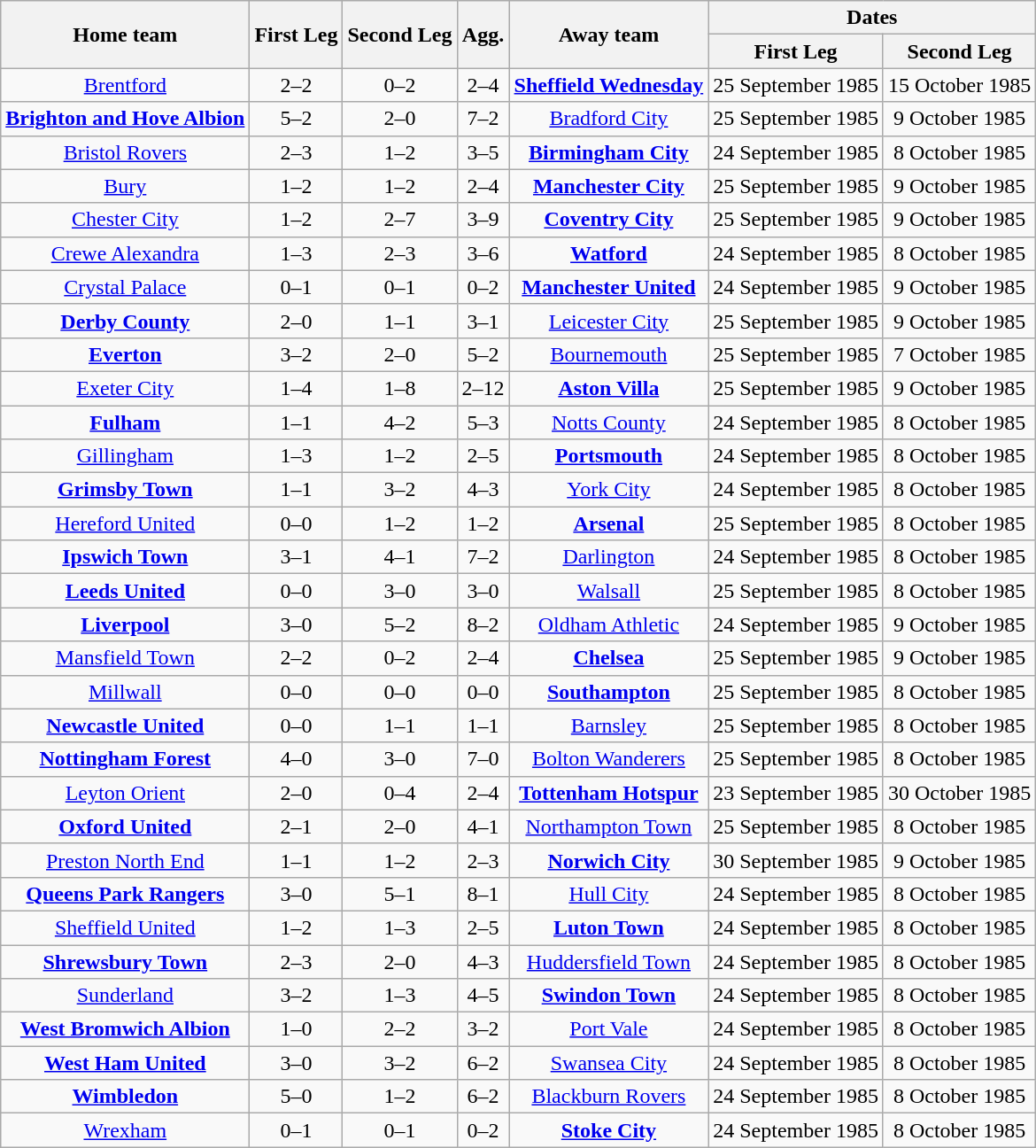<table class="wikitable" style="text-align: center">
<tr>
<th rowspan=2>Home team</th>
<th rowspan=2>First Leg</th>
<th rowspan=2>Second Leg</th>
<th rowspan=2>Agg.</th>
<th rowspan=2>Away team</th>
<th colspan=2>Dates</th>
</tr>
<tr>
<th>First Leg</th>
<th>Second Leg</th>
</tr>
<tr>
<td><a href='#'>Brentford</a></td>
<td>2–2</td>
<td>0–2</td>
<td>2–4</td>
<td><strong><a href='#'>Sheffield Wednesday</a></strong></td>
<td>25 September 1985</td>
<td>15 October 1985</td>
</tr>
<tr>
<td><strong><a href='#'>Brighton and Hove Albion</a></strong></td>
<td>5–2</td>
<td>2–0</td>
<td>7–2</td>
<td><a href='#'>Bradford City</a></td>
<td>25 September 1985</td>
<td>9 October 1985</td>
</tr>
<tr>
<td><a href='#'>Bristol Rovers</a></td>
<td>2–3</td>
<td>1–2</td>
<td>3–5</td>
<td><strong><a href='#'>Birmingham City</a></strong></td>
<td>24 September 1985</td>
<td>8 October 1985</td>
</tr>
<tr>
<td><a href='#'>Bury</a></td>
<td>1–2</td>
<td>1–2</td>
<td>2–4</td>
<td><strong><a href='#'>Manchester City</a></strong></td>
<td>25 September 1985</td>
<td>9 October 1985</td>
</tr>
<tr>
<td><a href='#'>Chester City</a></td>
<td>1–2</td>
<td>2–7</td>
<td>3–9</td>
<td><strong><a href='#'>Coventry City</a></strong></td>
<td>25 September 1985</td>
<td>9 October 1985</td>
</tr>
<tr>
<td><a href='#'>Crewe Alexandra</a></td>
<td>1–3</td>
<td>2–3</td>
<td>3–6</td>
<td><strong><a href='#'>Watford</a></strong></td>
<td>24 September 1985</td>
<td>8 October 1985</td>
</tr>
<tr>
<td><a href='#'>Crystal Palace</a></td>
<td>0–1</td>
<td>0–1</td>
<td>0–2</td>
<td><strong><a href='#'>Manchester United</a></strong></td>
<td>24 September 1985</td>
<td>9 October 1985</td>
</tr>
<tr>
<td><strong><a href='#'>Derby County</a></strong></td>
<td>2–0</td>
<td>1–1</td>
<td>3–1</td>
<td><a href='#'>Leicester City</a></td>
<td>25 September 1985</td>
<td>9 October 1985</td>
</tr>
<tr>
<td><strong><a href='#'>Everton</a></strong></td>
<td>3–2</td>
<td>2–0</td>
<td>5–2</td>
<td><a href='#'>Bournemouth</a></td>
<td>25 September 1985</td>
<td>7 October 1985</td>
</tr>
<tr>
<td><a href='#'>Exeter City</a></td>
<td>1–4</td>
<td>1–8</td>
<td>2–12</td>
<td><strong><a href='#'>Aston Villa</a></strong></td>
<td>25 September 1985</td>
<td>9 October 1985</td>
</tr>
<tr>
<td><strong><a href='#'>Fulham</a></strong></td>
<td>1–1</td>
<td>4–2</td>
<td>5–3</td>
<td><a href='#'>Notts County</a></td>
<td>24 September 1985</td>
<td>8 October 1985</td>
</tr>
<tr>
<td><a href='#'>Gillingham</a></td>
<td>1–3</td>
<td>1–2</td>
<td>2–5</td>
<td><strong><a href='#'>Portsmouth</a></strong></td>
<td>24 September 1985</td>
<td>8 October 1985</td>
</tr>
<tr>
<td><strong><a href='#'>Grimsby Town</a></strong></td>
<td>1–1</td>
<td>3–2</td>
<td>4–3</td>
<td><a href='#'>York City</a></td>
<td>24 September 1985</td>
<td>8 October 1985</td>
</tr>
<tr>
<td><a href='#'>Hereford United</a></td>
<td>0–0</td>
<td>1–2</td>
<td>1–2</td>
<td><strong><a href='#'>Arsenal</a></strong></td>
<td>25 September 1985</td>
<td>8 October 1985</td>
</tr>
<tr>
<td><strong><a href='#'>Ipswich Town</a></strong></td>
<td>3–1</td>
<td>4–1</td>
<td>7–2</td>
<td><a href='#'>Darlington</a></td>
<td>24 September 1985</td>
<td>8 October 1985</td>
</tr>
<tr>
<td><strong><a href='#'>Leeds United</a></strong></td>
<td>0–0</td>
<td>3–0</td>
<td>3–0</td>
<td><a href='#'>Walsall</a></td>
<td>25 September 1985</td>
<td>8 October 1985</td>
</tr>
<tr>
<td><strong><a href='#'>Liverpool</a></strong></td>
<td>3–0</td>
<td>5–2</td>
<td>8–2</td>
<td><a href='#'>Oldham Athletic</a></td>
<td>24 September 1985</td>
<td>9 October 1985</td>
</tr>
<tr>
<td><a href='#'>Mansfield Town</a></td>
<td>2–2</td>
<td>0–2</td>
<td>2–4</td>
<td><strong><a href='#'>Chelsea</a></strong></td>
<td>25 September 1985</td>
<td>9 October 1985</td>
</tr>
<tr>
<td><a href='#'>Millwall</a></td>
<td>0–0</td>
<td>0–0</td>
<td>0–0</td>
<td><strong><a href='#'>Southampton</a></strong></td>
<td>25 September 1985</td>
<td>8 October 1985</td>
</tr>
<tr>
<td><strong><a href='#'>Newcastle United</a></strong></td>
<td>0–0</td>
<td>1–1</td>
<td>1–1</td>
<td><a href='#'>Barnsley</a></td>
<td>25 September 1985</td>
<td>8 October 1985</td>
</tr>
<tr>
<td><strong><a href='#'>Nottingham Forest</a></strong></td>
<td>4–0</td>
<td>3–0</td>
<td>7–0</td>
<td><a href='#'>Bolton Wanderers</a></td>
<td>25 September 1985</td>
<td>8 October 1985</td>
</tr>
<tr>
<td><a href='#'>Leyton Orient</a></td>
<td>2–0</td>
<td>0–4</td>
<td>2–4</td>
<td><strong><a href='#'>Tottenham Hotspur</a></strong></td>
<td>23 September 1985</td>
<td>30 October 1985</td>
</tr>
<tr>
<td><strong><a href='#'>Oxford United</a></strong></td>
<td>2–1</td>
<td>2–0</td>
<td>4–1</td>
<td><a href='#'>Northampton Town</a></td>
<td>25 September 1985</td>
<td>8 October 1985</td>
</tr>
<tr>
<td><a href='#'>Preston North End</a></td>
<td>1–1</td>
<td>1–2</td>
<td>2–3</td>
<td><strong><a href='#'>Norwich City</a></strong></td>
<td>30 September 1985</td>
<td>9 October 1985</td>
</tr>
<tr>
<td><strong><a href='#'>Queens Park Rangers</a></strong></td>
<td>3–0</td>
<td>5–1</td>
<td>8–1</td>
<td><a href='#'>Hull City</a></td>
<td>24 September 1985</td>
<td>8 October 1985</td>
</tr>
<tr>
<td><a href='#'>Sheffield United</a></td>
<td>1–2</td>
<td>1–3</td>
<td>2–5</td>
<td><strong><a href='#'>Luton Town</a></strong></td>
<td>24 September 1985</td>
<td>8 October 1985</td>
</tr>
<tr>
<td><strong><a href='#'>Shrewsbury Town</a></strong></td>
<td>2–3</td>
<td>2–0</td>
<td>4–3</td>
<td><a href='#'>Huddersfield Town</a></td>
<td>24 September 1985</td>
<td>8 October 1985</td>
</tr>
<tr>
<td><a href='#'>Sunderland</a></td>
<td>3–2</td>
<td>1–3</td>
<td>4–5</td>
<td><strong><a href='#'>Swindon Town</a></strong></td>
<td>24 September 1985</td>
<td>8 October 1985</td>
</tr>
<tr>
<td><strong><a href='#'>West Bromwich Albion</a></strong></td>
<td>1–0</td>
<td>2–2</td>
<td>3–2</td>
<td><a href='#'>Port Vale</a></td>
<td>24 September 1985</td>
<td>8 October 1985</td>
</tr>
<tr>
<td><strong><a href='#'>West Ham United</a></strong></td>
<td>3–0</td>
<td>3–2</td>
<td>6–2</td>
<td><a href='#'>Swansea City</a></td>
<td>24 September 1985</td>
<td>8 October 1985</td>
</tr>
<tr>
<td><strong><a href='#'>Wimbledon</a></strong></td>
<td>5–0</td>
<td>1–2</td>
<td>6–2</td>
<td><a href='#'>Blackburn Rovers</a></td>
<td>24 September 1985</td>
<td>8 October 1985</td>
</tr>
<tr>
<td><a href='#'>Wrexham</a></td>
<td>0–1</td>
<td>0–1</td>
<td>0–2</td>
<td><strong><a href='#'>Stoke City</a></strong></td>
<td>24 September 1985</td>
<td>8 October 1985</td>
</tr>
</table>
